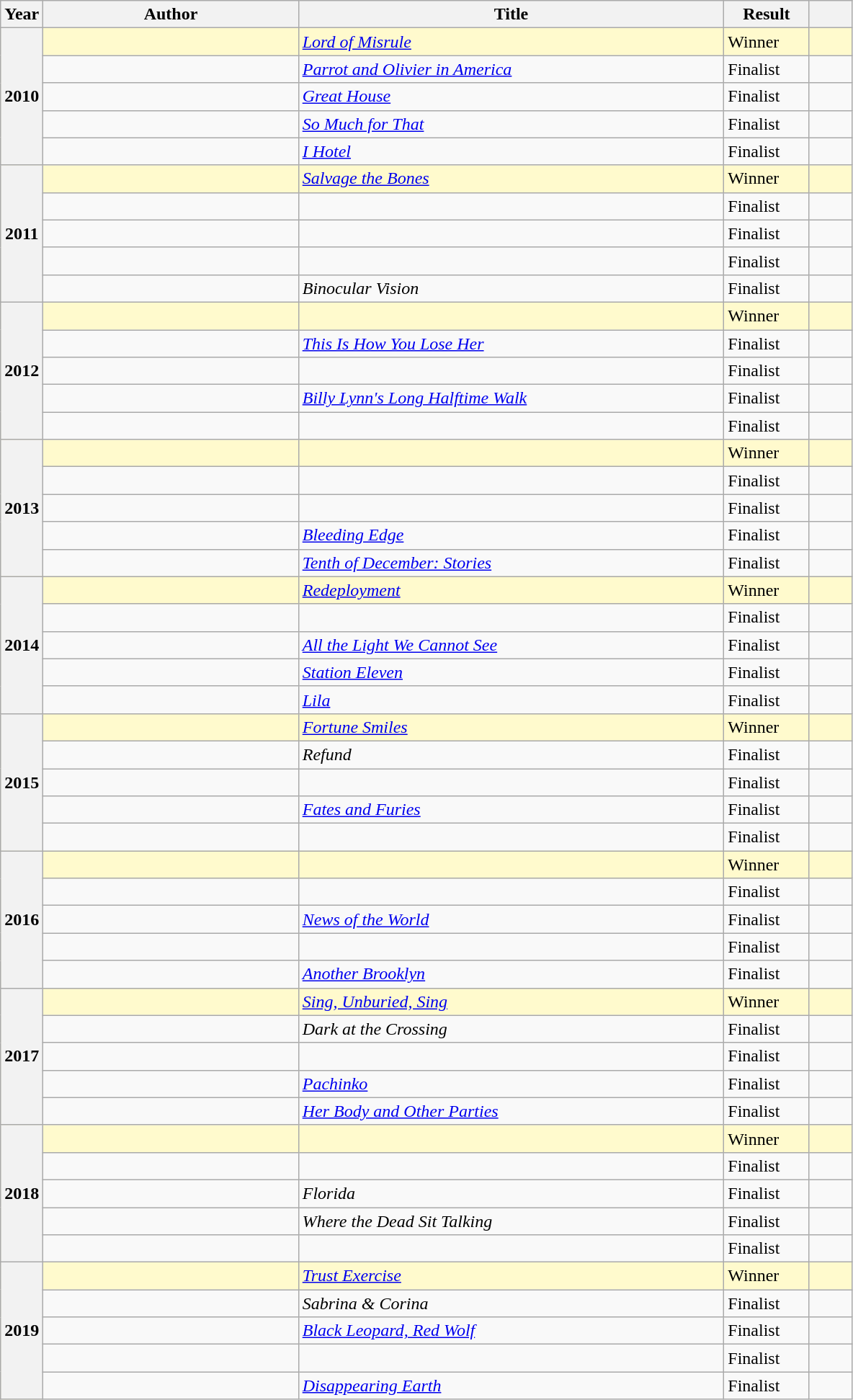<table class="wikitable sortable mw-collapsible">
<tr>
<th scope="col" width="5%">Year</th>
<th scope="col" width="30%">Author</th>
<th scope="col" width="50%">Title</th>
<th scope="col" width="10%">Result</th>
<th scope="col" width="5%"></th>
</tr>
<tr style="background:LemonChiffon;" color:black>
<th rowspan="5">2010</th>
<td></td>
<td><a href='#'><em>Lord of Misrule</em></a></td>
<td>Winner</td>
<td></td>
</tr>
<tr>
<td></td>
<td><em><a href='#'>Parrot and Olivier in America</a></em></td>
<td>Finalist</td>
<td></td>
</tr>
<tr>
<td></td>
<td><a href='#'><em>Great House</em></a></td>
<td>Finalist</td>
<td></td>
</tr>
<tr>
<td></td>
<td><em><a href='#'>So Much for That</a></em></td>
<td>Finalist</td>
<td></td>
</tr>
<tr>
<td></td>
<td><em><a href='#'>I Hotel</a></em></td>
<td>Finalist</td>
<td></td>
</tr>
<tr style="background:LemonChiffon;" color:black>
<th rowspan="5">2011</th>
<td></td>
<td><em><a href='#'>Salvage the Bones</a></em></td>
<td>Winner</td>
<td></td>
</tr>
<tr>
<td></td>
<td><em></em></td>
<td>Finalist</td>
<td></td>
</tr>
<tr>
<td></td>
<td><em></em></td>
<td>Finalist</td>
<td></td>
</tr>
<tr>
<td></td>
<td><em></em></td>
<td>Finalist</td>
<td></td>
</tr>
<tr>
<td></td>
<td><em>Binocular Vision</em></td>
<td>Finalist</td>
<td></td>
</tr>
<tr style="background:LemonChiffon;" color:black>
<th rowspan="5">2012</th>
<td></td>
<td><em></em></td>
<td>Winner</td>
<td></td>
</tr>
<tr>
<td></td>
<td><em><a href='#'>This Is How You Lose Her</a></em></td>
<td>Finalist</td>
<td></td>
</tr>
<tr>
<td></td>
<td><em></em></td>
<td>Finalist</td>
<td></td>
</tr>
<tr>
<td></td>
<td><em><a href='#'>Billy Lynn's Long Halftime Walk</a></em></td>
<td>Finalist</td>
<td></td>
</tr>
<tr>
<td></td>
<td><em></em></td>
<td>Finalist</td>
<td></td>
</tr>
<tr style="background:LemonChiffon;" color:black>
<th rowspan="5">2013</th>
<td></td>
<td><em></em></td>
<td>Winner</td>
<td></td>
</tr>
<tr>
<td></td>
<td><em></em></td>
<td>Finalist</td>
<td></td>
</tr>
<tr>
<td></td>
<td><em></em></td>
<td>Finalist</td>
<td></td>
</tr>
<tr>
<td></td>
<td><em><a href='#'>Bleeding Edge</a></em></td>
<td>Finalist</td>
<td></td>
</tr>
<tr>
<td></td>
<td><em><a href='#'>Tenth of December: Stories</a></em></td>
<td>Finalist</td>
<td></td>
</tr>
<tr style="background:LemonChiffon;" color:black>
<th rowspan="5">2014</th>
<td></td>
<td><em><a href='#'>Redeployment</a></em></td>
<td>Winner</td>
<td><em></em></td>
</tr>
<tr>
<td></td>
<td><em></em></td>
<td>Finalist</td>
<td></td>
</tr>
<tr>
<td></td>
<td><em><a href='#'>All the Light We Cannot See</a></em></td>
<td>Finalist</td>
<td></td>
</tr>
<tr>
<td></td>
<td><em><a href='#'>Station Eleven</a></em></td>
<td>Finalist</td>
<td></td>
</tr>
<tr>
<td></td>
<td><em><a href='#'>Lila</a></em></td>
<td>Finalist</td>
<td></td>
</tr>
<tr style="background:LemonChiffon;" color:black>
<th rowspan="5">2015</th>
<td></td>
<td><em><a href='#'>Fortune Smiles</a></em></td>
<td>Winner</td>
<td></td>
</tr>
<tr>
<td></td>
<td><em>Refund</em></td>
<td>Finalist</td>
<td></td>
</tr>
<tr>
<td></td>
<td><em></em></td>
<td>Finalist</td>
<td></td>
</tr>
<tr>
<td></td>
<td><em><a href='#'>Fates and Furies</a></em></td>
<td>Finalist</td>
<td></td>
</tr>
<tr>
<td></td>
<td><em></em></td>
<td>Finalist</td>
<td></td>
</tr>
<tr style="background:LemonChiffon;" color:black>
<th rowspan="5">2016</th>
<td></td>
<td><em></em></td>
<td>Winner</td>
<td></td>
</tr>
<tr>
<td></td>
<td><em></em></td>
<td>Finalist</td>
<td></td>
</tr>
<tr>
<td></td>
<td><em><a href='#'>News of the World</a></em></td>
<td>Finalist</td>
<td></td>
</tr>
<tr>
<td></td>
<td><em></em></td>
<td>Finalist</td>
<td></td>
</tr>
<tr>
<td></td>
<td><em><a href='#'>Another Brooklyn</a></em></td>
<td>Finalist</td>
<td></td>
</tr>
<tr style="background:LemonChiffon;" color:black>
<th rowspan="5">2017</th>
<td></td>
<td><em><a href='#'>Sing, Unburied, Sing</a></em></td>
<td>Winner</td>
<td></td>
</tr>
<tr>
<td></td>
<td><em>Dark at the Crossing</em></td>
<td>Finalist</td>
<td></td>
</tr>
<tr>
<td></td>
<td><em></em></td>
<td>Finalist</td>
<td></td>
</tr>
<tr>
<td></td>
<td><em><a href='#'>Pachinko</a></em></td>
<td>Finalist</td>
<td></td>
</tr>
<tr>
<td></td>
<td><em><a href='#'>Her Body and Other Parties</a></em></td>
<td>Finalist</td>
<td></td>
</tr>
<tr style="background:LemonChiffon;" color:black>
<th rowspan="5">2018</th>
<td></td>
<td><em></em></td>
<td>Winner</td>
<td></td>
</tr>
<tr>
<td></td>
<td><em></em></td>
<td>Finalist</td>
<td></td>
</tr>
<tr>
<td></td>
<td><em>Florida</em></td>
<td>Finalist</td>
<td></td>
</tr>
<tr>
<td></td>
<td><em>Where the Dead Sit Talking</em></td>
<td>Finalist</td>
<td></td>
</tr>
<tr>
<td></td>
<td><em></em></td>
<td>Finalist</td>
<td></td>
</tr>
<tr style="background:LemonChiffon;" color:black>
<th rowspan="5">2019</th>
<td></td>
<td><em><a href='#'>Trust Exercise</a></em></td>
<td>Winner</td>
<td></td>
</tr>
<tr>
<td></td>
<td><em>Sabrina & Corina</em></td>
<td>Finalist</td>
<td></td>
</tr>
<tr>
<td></td>
<td><em><a href='#'>Black Leopard, Red Wolf</a></em></td>
<td>Finalist</td>
<td></td>
</tr>
<tr>
<td></td>
<td><em></em></td>
<td>Finalist</td>
<td></td>
</tr>
<tr>
<td></td>
<td><em><a href='#'>Disappearing Earth</a></em></td>
<td>Finalist</td>
<td></td>
</tr>
</table>
